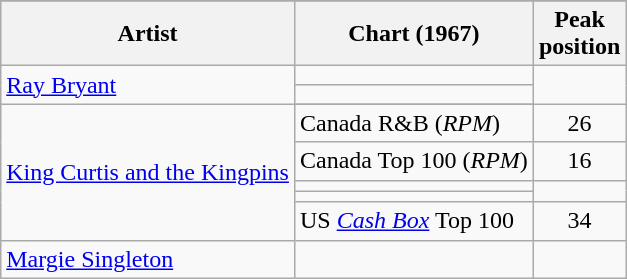<table class="wikitable">
<tr>
</tr>
<tr>
<th scope="col">Artist</th>
<th scope="col">Chart (1967)</th>
<th scope="col">Peak<br>position</th>
</tr>
<tr>
<td rowspan=2><a href='#'>Ray Bryant</a></td>
<td></td>
</tr>
<tr>
<td></td>
</tr>
<tr>
<td rowspan=6><a href='#'>King Curtis and the Kingpins</a></td>
</tr>
<tr>
<td>Canada R&B (<em>RPM</em>)</td>
<td style="text-align:center;">26</td>
</tr>
<tr>
<td>Canada Top 100 (<em>RPM</em>)</td>
<td style="text-align:center;">16</td>
</tr>
<tr>
<td></td>
</tr>
<tr>
<td></td>
</tr>
<tr>
<td>US <a href='#'><em>Cash Box</em></a> Top 100</td>
<td align="center">34</td>
</tr>
<tr>
<td><a href='#'>Margie Singleton</a></td>
<td></td>
</tr>
</table>
